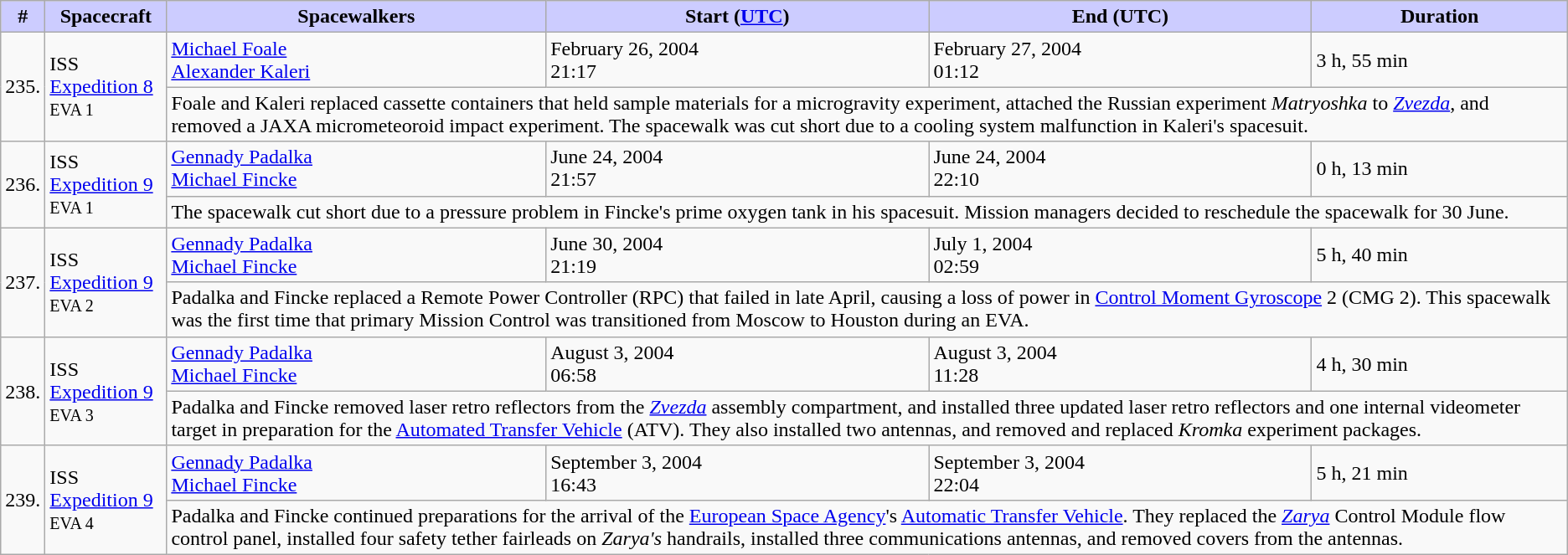<table class="wikitable sticky-header">
<tr>
<th style="background:#ccf;">#</th>
<th style="background:#ccf;">Spacecraft</th>
<th style="background:#ccf;">Spacewalkers</th>
<th style="background:#ccf;">Start (<a href='#'>UTC</a>)</th>
<th style="background:#ccf;">End (UTC)</th>
<th style="background:#ccf;">Duration</th>
</tr>
<tr>
<td rowspan=2>235.</td>
<td rowspan=2>ISS <a href='#'>Expedition 8</a><br><small>EVA 1</small></td>
<td> <a href='#'>Michael Foale</a><br>  <a href='#'>Alexander Kaleri</a></td>
<td>February 26, 2004<br> 21:17</td>
<td>February 27, 2004<br> 01:12</td>
<td>3 h, 55 min</td>
</tr>
<tr>
<td colspan=4>Foale and Kaleri replaced cassette containers that held sample materials for a microgravity experiment, attached the Russian experiment <em>Matryoshka</em> to <a href='#'><em>Zvezda</em></a>, and removed a JAXA micrometeoroid impact experiment. The spacewalk was cut short due to a cooling system malfunction in Kaleri's spacesuit.</td>
</tr>
<tr>
<td rowspan=2>236.</td>
<td rowspan=2>ISS <a href='#'>Expedition 9</a><br><small>EVA 1</small></td>
<td> <a href='#'>Gennady Padalka</a><br> <a href='#'>Michael Fincke</a></td>
<td>June 24, 2004<br> 21:57</td>
<td>June 24, 2004<br> 22:10</td>
<td>0 h, 13 min</td>
</tr>
<tr>
<td colspan=4>The spacewalk cut short due to a pressure problem in Fincke's prime oxygen tank in his spacesuit. Mission managers decided to reschedule the spacewalk for 30 June.</td>
</tr>
<tr>
<td rowspan=2>237.</td>
<td rowspan=2>ISS <a href='#'>Expedition 9</a><br><small>EVA 2</small></td>
<td> <a href='#'>Gennady Padalka</a><br> <a href='#'>Michael Fincke</a></td>
<td>June 30, 2004<br> 21:19</td>
<td>July 1, 2004<br> 02:59</td>
<td>5 h, 40 min</td>
</tr>
<tr>
<td colspan=4>Padalka and Fincke replaced a Remote Power Controller (RPC) that failed in late April, causing a loss of power in <a href='#'>Control Moment Gyroscope</a> 2 (CMG 2).  This spacewalk was the first time that primary Mission Control was transitioned from Moscow to Houston during an EVA.</td>
</tr>
<tr>
<td rowspan=2>238.</td>
<td rowspan=2>ISS <a href='#'>Expedition 9</a><br><small>EVA 3</small></td>
<td> <a href='#'>Gennady Padalka</a><br> <a href='#'>Michael Fincke</a></td>
<td>August 3, 2004<br> 06:58</td>
<td>August 3, 2004<br> 11:28</td>
<td>4 h, 30 min</td>
</tr>
<tr>
<td colspan=4>Padalka and Fincke removed laser retro reflectors from the <a href='#'><em>Zvezda</em></a> assembly compartment, and installed three updated laser retro reflectors and one internal videometer target in preparation for the <a href='#'>Automated Transfer Vehicle</a> (ATV). They also installed two antennas, and removed and replaced <em>Kromka</em> experiment packages.</td>
</tr>
<tr>
<td rowspan=2>239.</td>
<td rowspan=2>ISS <a href='#'>Expedition 9</a><br><small>EVA 4</small></td>
<td> <a href='#'>Gennady Padalka</a><br> <a href='#'>Michael Fincke</a></td>
<td>September 3, 2004<br> 16:43</td>
<td>September 3, 2004<br> 22:04</td>
<td>5 h, 21 min</td>
</tr>
<tr>
<td colspan=4>Padalka and Fincke continued preparations for the arrival of the <a href='#'>European Space Agency</a>'s <a href='#'>Automatic Transfer Vehicle</a>.  They replaced the <em><a href='#'>Zarya</a></em> Control Module flow control panel, installed four safety tether fairleads on <em>Zarya's</em> handrails, installed three communications antennas, and removed covers from the antennas.</td>
</tr>
</table>
